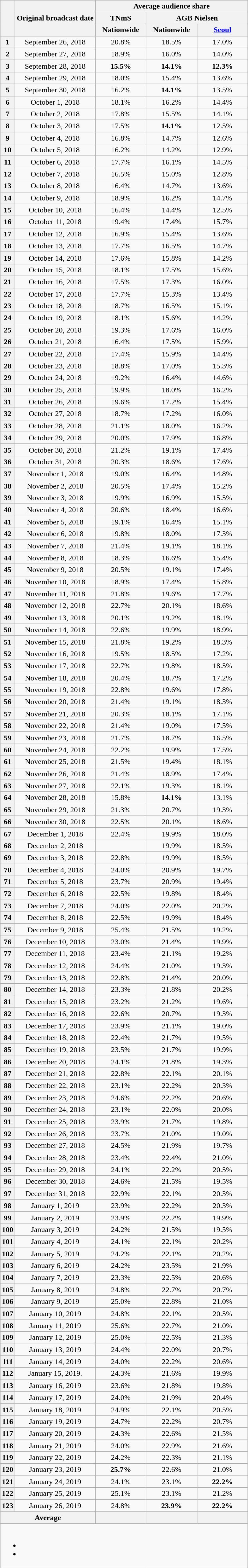<table class="wikitable" style="text-align:center; margin-left: auto; margin-right: auto; border: none;">
<tr>
</tr>
<tr>
<th rowspan="3"></th>
<th rowspan="3">Original broadcast date</th>
<th colspan="3">Average audience share</th>
</tr>
<tr>
<th colspan="1">TNmS</th>
<th colspan="2">AGB Nielsen</th>
</tr>
<tr>
<th width="100">Nationwide</th>
<th width="100">Nationwide</th>
<th width="100"><a href='#'>Seoul</a></th>
</tr>
<tr>
<th>1</th>
<td>September 26, 2018</td>
<td>20.8%</td>
<td>18.5%</td>
<td>17.0%</td>
</tr>
<tr>
<th>2</th>
<td>September 27, 2018</td>
<td>18.9%</td>
<td>16.0%</td>
<td>14.0%</td>
</tr>
<tr>
<th>3</th>
<td>September 28, 2018</td>
<td><span><strong>15.5%</strong></span></td>
<td><span><strong>14.1%</strong></span></td>
<td><span><strong>12.3%</strong></span></td>
</tr>
<tr>
<th>4</th>
<td>September 29, 2018</td>
<td>18.0%</td>
<td>15.4%</td>
<td>13.6%</td>
</tr>
<tr>
<th>5</th>
<td>September 30, 2018</td>
<td>16.2%</td>
<td><span><strong>14.1%</strong></span></td>
<td>13.5%</td>
</tr>
<tr>
<th>6</th>
<td>October 1, 2018</td>
<td>18.1%</td>
<td>16.2%</td>
<td>14.4%</td>
</tr>
<tr>
<th>7</th>
<td>October 2, 2018</td>
<td>17.8%</td>
<td>15.5%</td>
<td>14.1%</td>
</tr>
<tr>
<th>8</th>
<td>October 3, 2018</td>
<td>17.5%</td>
<td><span><strong>14.1%</strong></span></td>
<td>12.5%</td>
</tr>
<tr>
<th>9</th>
<td>October 4, 2018</td>
<td>16.8%</td>
<td>14.7%</td>
<td>12.6%</td>
</tr>
<tr>
<th>10</th>
<td>October 5, 2018</td>
<td>16.2%</td>
<td>14.2%</td>
<td>12.9%</td>
</tr>
<tr>
<th>11</th>
<td>October 6, 2018</td>
<td>17.7%</td>
<td>16.1%</td>
<td>14.5%</td>
</tr>
<tr>
<th>12</th>
<td>October 7, 2018</td>
<td>16.5%</td>
<td>15.0%</td>
<td>12.8%</td>
</tr>
<tr>
<th>13</th>
<td>October 8, 2018</td>
<td>16.4%</td>
<td>14.7%</td>
<td>13.6%</td>
</tr>
<tr>
<th>14</th>
<td>October 9, 2018</td>
<td>18.9%</td>
<td>16.2%</td>
<td>14.7%</td>
</tr>
<tr>
<th>15</th>
<td>October 10, 2018</td>
<td>16.4%</td>
<td>14.4%</td>
<td>12.5%</td>
</tr>
<tr>
<th>16</th>
<td>October 11, 2018</td>
<td>19.4%</td>
<td>17.4%</td>
<td>15.7%</td>
</tr>
<tr>
<th>17</th>
<td>October 12, 2018</td>
<td>16.9%</td>
<td>15.4%</td>
<td>13.6%</td>
</tr>
<tr>
<th>18</th>
<td>October 13, 2018</td>
<td>17.7%</td>
<td>16.5%</td>
<td>14.7%</td>
</tr>
<tr>
<th>19</th>
<td>October 14, 2018</td>
<td>17.6%</td>
<td>15.8%</td>
<td>14.2%</td>
</tr>
<tr>
<th>20</th>
<td>October 15, 2018</td>
<td>18.1%</td>
<td>17.5%</td>
<td>15.6%</td>
</tr>
<tr>
<th>21</th>
<td>October 16, 2018</td>
<td>17.5%</td>
<td>17.3%</td>
<td>16.0%</td>
</tr>
<tr>
<th>22</th>
<td>October 17, 2018</td>
<td>17.7%</td>
<td>15.3%</td>
<td>13.4%</td>
</tr>
<tr>
<th>23</th>
<td>October 18, 2018</td>
<td>18.7%</td>
<td>16.5%</td>
<td>15.1%</td>
</tr>
<tr>
<th>24</th>
<td>October 19, 2018</td>
<td>18.1%</td>
<td>15.6%</td>
<td>14.2%</td>
</tr>
<tr>
<th>25</th>
<td>October 20, 2018</td>
<td>19.3%</td>
<td>17.6%</td>
<td>16.0%</td>
</tr>
<tr>
<th>26</th>
<td>October 21, 2018</td>
<td>16.4%</td>
<td>17.5%</td>
<td>15.9%</td>
</tr>
<tr>
<th>27</th>
<td>October 22, 2018</td>
<td>17.4%</td>
<td>15.9%</td>
<td>14.4%</td>
</tr>
<tr>
<th>28</th>
<td>October 23, 2018</td>
<td>18.8%</td>
<td>17.0%</td>
<td>15.3%</td>
</tr>
<tr>
<th>29</th>
<td>October 24, 2018</td>
<td>19.2%</td>
<td>16.4%</td>
<td>14.6%</td>
</tr>
<tr>
<th>30</th>
<td>October 25, 2018</td>
<td>19.9%</td>
<td>18.0%</td>
<td>16.2%</td>
</tr>
<tr>
<th>31</th>
<td>October 26, 2018</td>
<td>19.6%</td>
<td>17.2%</td>
<td>15.4%</td>
</tr>
<tr>
<th>32</th>
<td>October 27, 2018</td>
<td>18.7%</td>
<td>17.2%</td>
<td>16.0%</td>
</tr>
<tr>
<th>33</th>
<td>October 28, 2018</td>
<td>21.1%</td>
<td>18.0%</td>
<td>16.2%</td>
</tr>
<tr>
<th>34</th>
<td>October 29, 2018</td>
<td>20.0%</td>
<td>17.9%</td>
<td>16.8%</td>
</tr>
<tr>
<th>35</th>
<td>October 30, 2018</td>
<td>21.2%</td>
<td>19.1%</td>
<td>17.4%</td>
</tr>
<tr>
<th>36</th>
<td>October 31, 2018</td>
<td>20.3%</td>
<td>18.6%</td>
<td>17.6%</td>
</tr>
<tr>
<th>37</th>
<td>November 1, 2018</td>
<td>19.0%</td>
<td>16.4%</td>
<td>14.8%</td>
</tr>
<tr>
<th>38</th>
<td>November 2, 2018</td>
<td>20.5%</td>
<td>17.4%</td>
<td>15.2%</td>
</tr>
<tr>
<th>39</th>
<td>November 3, 2018</td>
<td>19.9%</td>
<td>16.9%</td>
<td>15.5%</td>
</tr>
<tr>
<th>40</th>
<td>November 4, 2018</td>
<td>20.6%</td>
<td>18.4%</td>
<td>16.6%</td>
</tr>
<tr>
<th>41</th>
<td>November 5, 2018</td>
<td>19.1%</td>
<td>16.4%</td>
<td>15.1%</td>
</tr>
<tr>
<th>42</th>
<td>November 6, 2018</td>
<td>19.8%</td>
<td>18.0%</td>
<td>17.3%</td>
</tr>
<tr>
<th>43</th>
<td>November 7, 2018</td>
<td>21.4%</td>
<td>19.1%</td>
<td>18.1%</td>
</tr>
<tr>
<th>44</th>
<td>November 8, 2018</td>
<td>18.3%</td>
<td>16.6%</td>
<td>15.4%</td>
</tr>
<tr>
<th>45</th>
<td>November 9, 2018</td>
<td>20.5%</td>
<td>19.1%</td>
<td>17.4%</td>
</tr>
<tr>
<th>46</th>
<td>November 10, 2018</td>
<td>18.9%</td>
<td>17.4%</td>
<td>15.8%</td>
</tr>
<tr>
<th>47</th>
<td>November 11, 2018</td>
<td>21.8%</td>
<td>19.6%</td>
<td>17.7%</td>
</tr>
<tr>
<th>48</th>
<td>November 12, 2018</td>
<td>22.7%</td>
<td>20.1%</td>
<td>18.6%</td>
</tr>
<tr>
<th>49</th>
<td>November 13, 2018</td>
<td>20.1%</td>
<td>19.2%</td>
<td>18.1%</td>
</tr>
<tr>
<th>50</th>
<td>November 14, 2018</td>
<td>22.6%</td>
<td>19.9%</td>
<td>18.9%</td>
</tr>
<tr>
<th>51</th>
<td>November 15, 2018</td>
<td>21.8%</td>
<td>19.2%</td>
<td>18.3%</td>
</tr>
<tr>
<th>52</th>
<td>November 16, 2018</td>
<td>19.5%</td>
<td>18.5%</td>
<td>17.2%</td>
</tr>
<tr>
<th>53</th>
<td>November 17, 2018</td>
<td>22.7%</td>
<td>19.8%</td>
<td>18.5%</td>
</tr>
<tr>
<th>54</th>
<td>November 18, 2018</td>
<td>20.4%</td>
<td>18.7%</td>
<td>17.2%</td>
</tr>
<tr>
<th>55</th>
<td>November 19, 2018</td>
<td>22.8%</td>
<td>19.6%</td>
<td>17.8%</td>
</tr>
<tr>
<th>56</th>
<td>November 20, 2018</td>
<td>21.4%</td>
<td>19.1%</td>
<td>18.3%</td>
</tr>
<tr>
<th>57</th>
<td>November 21, 2018</td>
<td>20.3%</td>
<td>18.1%</td>
<td>17.1%</td>
</tr>
<tr>
<th>58</th>
<td>November 22, 2018</td>
<td>21.4%</td>
<td>19.0%</td>
<td>17.5%</td>
</tr>
<tr>
<th>59</th>
<td>November 23, 2018</td>
<td>21.7%</td>
<td>18.7%</td>
<td>16.5%</td>
</tr>
<tr>
<th>60</th>
<td>November 24, 2018</td>
<td>22.2%</td>
<td>19.9%</td>
<td>17.5%</td>
</tr>
<tr>
<th>61</th>
<td>November 25, 2018</td>
<td>21.5%</td>
<td>19.4%</td>
<td>18.1%</td>
</tr>
<tr>
<th>62</th>
<td>November 26, 2018</td>
<td>21.4%</td>
<td>18.9%</td>
<td>17.4%</td>
</tr>
<tr>
<th>63</th>
<td>November 27, 2018</td>
<td>22.1%</td>
<td>19.3%</td>
<td>18.1%</td>
</tr>
<tr>
<th>64</th>
<td>November 28, 2018</td>
<td>15.8%</td>
<td><span><strong>14.1%</strong></span></td>
<td>13.1%</td>
</tr>
<tr>
<th>65</th>
<td>November 29, 2018</td>
<td>21.3%</td>
<td>20.7%</td>
<td>19.3%</td>
</tr>
<tr>
<th>66</th>
<td>November 30, 2018</td>
<td>22.5%</td>
<td>20.1%</td>
<td>18.6%</td>
</tr>
<tr>
<th>67</th>
<td>December 1, 2018</td>
<td>22.4%</td>
<td>19.9%</td>
<td>18.0%</td>
</tr>
<tr>
<th>68</th>
<td>December 2, 2018</td>
<td></td>
<td>19.9%</td>
<td>18.5%</td>
</tr>
<tr>
<th>69</th>
<td>December 3, 2018</td>
<td>22.8%</td>
<td>19.9%</td>
<td>18.5%</td>
</tr>
<tr>
<th>70</th>
<td>December 4, 2018</td>
<td>24.0%</td>
<td>20.9%</td>
<td>19.7%</td>
</tr>
<tr>
<th>71</th>
<td>December 5, 2018</td>
<td>23.7%</td>
<td>20.9%</td>
<td>19.4%</td>
</tr>
<tr>
<th>72</th>
<td>December 6, 2018</td>
<td>22.5%</td>
<td>19.8%</td>
<td>18.4%</td>
</tr>
<tr>
<th>73</th>
<td>December 7, 2018</td>
<td>24.0%</td>
<td>22.0%</td>
<td>20.2%</td>
</tr>
<tr>
<th>74</th>
<td>December 8, 2018</td>
<td>22.5%</td>
<td>19.9%</td>
<td>18.4%</td>
</tr>
<tr>
<th>75</th>
<td>December 9, 2018</td>
<td>25.4%</td>
<td>21.5%</td>
<td>19.2%</td>
</tr>
<tr>
<th>76</th>
<td>December 10, 2018</td>
<td>23.0%</td>
<td>21.4%</td>
<td>19.9%</td>
</tr>
<tr>
<th>77</th>
<td>December 11, 2018</td>
<td>23.4%</td>
<td>21.1%</td>
<td>19.2%</td>
</tr>
<tr>
<th>78</th>
<td>December 12, 2018</td>
<td>24.4%</td>
<td>21.0%</td>
<td>19.3%</td>
</tr>
<tr>
<th>79</th>
<td>December 13, 2018</td>
<td>22.8%</td>
<td>21.4%</td>
<td>20.0%</td>
</tr>
<tr>
<th>80</th>
<td>December 14, 2018</td>
<td>23.3%</td>
<td>21.8%</td>
<td>20.2%</td>
</tr>
<tr>
<th>81</th>
<td>December 15, 2018</td>
<td>23.2%</td>
<td>21.2%</td>
<td>19.6%</td>
</tr>
<tr>
<th>82</th>
<td>December 16, 2018</td>
<td>22.6%</td>
<td>20.7%</td>
<td>19.3%</td>
</tr>
<tr>
<th>83</th>
<td>December 17, 2018</td>
<td>23.9%</td>
<td>21.1%</td>
<td>19.0%</td>
</tr>
<tr>
<th>84</th>
<td>December 18, 2018</td>
<td>22.4%</td>
<td>21.7%</td>
<td>19.5%</td>
</tr>
<tr>
<th>85</th>
<td>December 19, 2018</td>
<td>23.5%</td>
<td>21.7%</td>
<td>19.9%</td>
</tr>
<tr>
<th>86</th>
<td>December 20, 2018</td>
<td>24.1%</td>
<td>21.8%</td>
<td>19.3%</td>
</tr>
<tr>
<th>87</th>
<td>December 21, 2018</td>
<td>22.8%</td>
<td>22.1%</td>
<td>20.1%</td>
</tr>
<tr>
<th>88</th>
<td>December 22, 2018</td>
<td>23.1%</td>
<td>22.2%</td>
<td>20.3%</td>
</tr>
<tr>
<th>89</th>
<td>December 23, 2018</td>
<td>24.6%</td>
<td>22.2%</td>
<td>20.6%</td>
</tr>
<tr>
<th>90</th>
<td>December 24, 2018</td>
<td>23.1%</td>
<td>22.0%</td>
<td>20.0%</td>
</tr>
<tr>
<th>91</th>
<td>December 25, 2018</td>
<td>23.9%</td>
<td>21.7%</td>
<td>19.8%</td>
</tr>
<tr>
<th>92</th>
<td>December 26, 2018</td>
<td>23.7%</td>
<td>21.0%</td>
<td>19.0%</td>
</tr>
<tr>
<th>93</th>
<td>December 27, 2018</td>
<td>24.5%</td>
<td>21.9%</td>
<td>19.7%</td>
</tr>
<tr>
<th>94</th>
<td>December 28, 2018</td>
<td>23.4%</td>
<td>22.4%</td>
<td>21.0%</td>
</tr>
<tr>
<th>95</th>
<td>December 29, 2018</td>
<td>24.1%</td>
<td>22.2%</td>
<td>20.5%</td>
</tr>
<tr>
<th>96</th>
<td>December 30, 2018</td>
<td>24.6%</td>
<td>21.5%</td>
<td>19.5%</td>
</tr>
<tr>
<th>97</th>
<td>December 31, 2018</td>
<td>22.9%</td>
<td>22.1%</td>
<td>20.3%</td>
</tr>
<tr>
<th>98</th>
<td>January 1, 2019</td>
<td>23.9%</td>
<td>22.2%</td>
<td>20.3%</td>
</tr>
<tr>
<th>99</th>
<td>January 2, 2019</td>
<td>23.9%</td>
<td>22.2%</td>
<td>19.9%</td>
</tr>
<tr>
<th>100</th>
<td>January 3, 2019</td>
<td>24.2%</td>
<td>21.5%</td>
<td>19.5%</td>
</tr>
<tr>
<th>101</th>
<td>January 4, 2019</td>
<td>24.1%</td>
<td>22.1%</td>
<td>20.2%</td>
</tr>
<tr>
<th>102</th>
<td>January 5, 2019</td>
<td>24.2%</td>
<td>22.1%</td>
<td>20.2%</td>
</tr>
<tr>
<th>103</th>
<td>January 6, 2019</td>
<td>24.2%</td>
<td>23.5%</td>
<td>21.9%</td>
</tr>
<tr>
<th>104</th>
<td>January 7, 2019</td>
<td>23.3%</td>
<td>22.5%</td>
<td>20.6%</td>
</tr>
<tr>
<th>105</th>
<td>January 8, 2019</td>
<td>24.8%</td>
<td>22.7%</td>
<td>20.7%</td>
</tr>
<tr>
<th>106</th>
<td>January 9, 2019</td>
<td>25.0%</td>
<td>22.8%</td>
<td>21.0%</td>
</tr>
<tr>
<th>107</th>
<td>January 10, 2019</td>
<td>24.8%</td>
<td>22.1%</td>
<td>20.5%</td>
</tr>
<tr>
<th>108</th>
<td>January 11, 2019</td>
<td>25.6%</td>
<td>22.7%</td>
<td>21.0%</td>
</tr>
<tr>
<th>109</th>
<td>January 12, 2019</td>
<td>25.0%</td>
<td>22.5%</td>
<td>21.3%</td>
</tr>
<tr>
<th>110</th>
<td>January 13, 2019</td>
<td>24.4%</td>
<td>22.0%</td>
<td>20.7%</td>
</tr>
<tr>
<th>111</th>
<td>January 14, 2019</td>
<td>24.0%</td>
<td>22.2%</td>
<td>20.6%</td>
</tr>
<tr>
<th>112</th>
<td>January 15, 2019.</td>
<td>24.3%</td>
<td>21.6%</td>
<td>19.9%</td>
</tr>
<tr>
<th>113</th>
<td>January 16, 2019</td>
<td>23.6%</td>
<td>21.8%</td>
<td>19.8%</td>
</tr>
<tr>
<th>114</th>
<td>January 17, 2019</td>
<td>24.0%</td>
<td>21.9%</td>
<td>20.4%</td>
</tr>
<tr>
<th>115</th>
<td>January 18, 2019</td>
<td>24.9%</td>
<td>22.1%</td>
<td>20.5%</td>
</tr>
<tr>
<th>116</th>
<td>January 19, 2019</td>
<td>24.7%</td>
<td>22.2%</td>
<td>20.7%</td>
</tr>
<tr>
<th>117</th>
<td>January 20, 2019</td>
<td>24.3%</td>
<td>22.6%</td>
<td>21.5%</td>
</tr>
<tr>
<th>118</th>
<td>January 21, 2019</td>
<td>24.0%</td>
<td>22.9%</td>
<td>21.6%</td>
</tr>
<tr>
<th>119</th>
<td>January 22, 2019</td>
<td>24.2%</td>
<td>22.3%</td>
<td>21.1%</td>
</tr>
<tr>
<th>120</th>
<td>January 23, 2019</td>
<td><span><strong>25.7%</strong></span></td>
<td>22.6%</td>
<td>21.0%</td>
</tr>
<tr>
<th>121</th>
<td>January 24, 2019</td>
<td>24.1%</td>
<td>23.1%</td>
<td><span><strong>22.2%</strong></span></td>
</tr>
<tr>
<th>122</th>
<td>January 25, 2019</td>
<td>25.1%</td>
<td>23.1%</td>
<td>21.2%</td>
</tr>
<tr>
<th>123</th>
<td>January 26, 2019</td>
<td>24.8%</td>
<td><span><strong>23.9%</strong></span></td>
<td><span><strong>22.2%</strong></span></td>
</tr>
<tr>
<th colspan="2">Average</th>
<th></th>
<th></th>
<th></th>
</tr>
<tr>
<td colspan="6"><br><ul><li></li><li></li></ul></td>
</tr>
</table>
